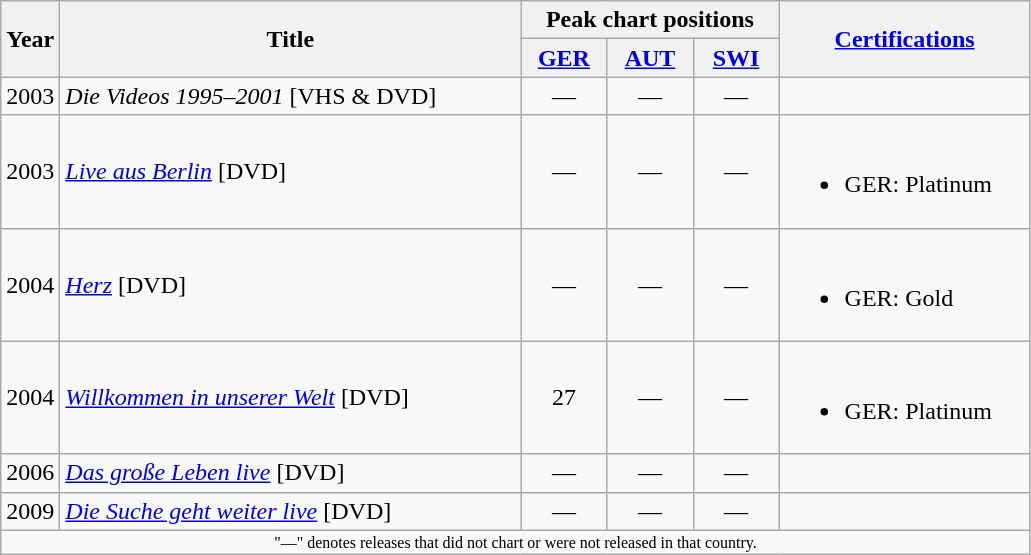<table class="wikitable">
<tr>
<th rowspan="2">Year</th>
<th width="300" rowspan="2">Title</th>
<th colspan="3">Peak chart positions</th>
<th width="160" rowspan="2"><a href='#'>Certifications</a></th>
</tr>
<tr>
<th width="50"><a href='#'>GER</a></th>
<th width="50"><a href='#'>AUT</a></th>
<th width="50"><a href='#'>SWI</a></th>
</tr>
<tr>
<td>2003</td>
<td><em>Die Videos 1995–2001</em> [VHS & DVD]</td>
<td align="center">—</td>
<td align="center">—</td>
<td align="center">—</td>
<td></td>
</tr>
<tr>
<td>2003</td>
<td><em><a href='#'>Live aus Berlin</a></em> [DVD]</td>
<td align="center">—</td>
<td align="center">—</td>
<td align="center">—</td>
<td><br><ul><li>GER: Platinum</li></ul></td>
</tr>
<tr>
<td>2004</td>
<td><em><a href='#'>Herz</a></em> [DVD]</td>
<td align="center">—</td>
<td align="center">—</td>
<td align="center">—</td>
<td><br><ul><li>GER: Gold</li></ul></td>
</tr>
<tr>
<td>2004</td>
<td><em><a href='#'>Willkommen in unserer Welt</a></em> [DVD]</td>
<td align="center">27</td>
<td align="center">—</td>
<td align="center">—</td>
<td><br><ul><li>GER: Platinum</li></ul></td>
</tr>
<tr>
<td>2006</td>
<td><em><a href='#'>Das große Leben live</a></em> [DVD]</td>
<td align="center">—</td>
<td align="center">—</td>
<td align="center">—</td>
<td></td>
</tr>
<tr>
<td>2009</td>
<td><em><a href='#'>Die Suche geht weiter live</a></em> [DVD]</td>
<td align="center">—</td>
<td align="center">—</td>
<td align="center">—</td>
<td></td>
</tr>
<tr>
<td colspan="6" style="text-align:center; font-size:8pt;">"—" denotes releases that did not chart or were not released in that country.</td>
</tr>
</table>
